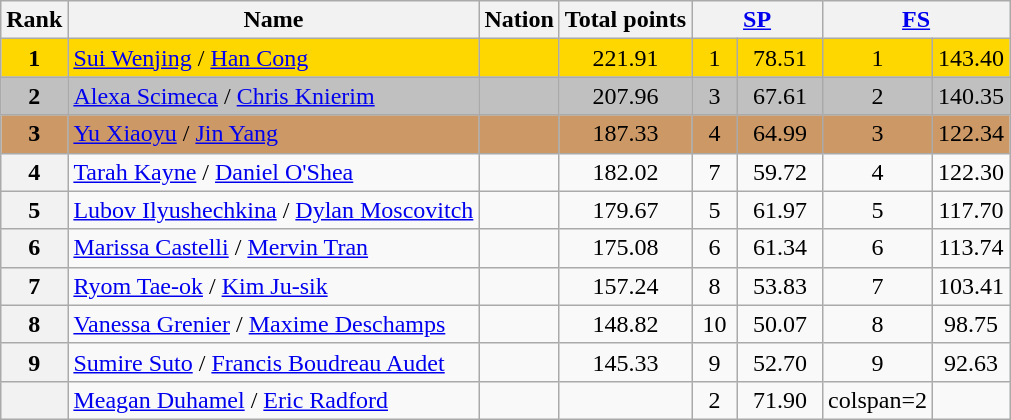<table class="wikitable sortable">
<tr>
<th>Rank</th>
<th>Name</th>
<th>Nation</th>
<th>Total points</th>
<th colspan="2" width="80px"><a href='#'>SP</a></th>
<th colspan="2" width="80px"><a href='#'>FS</a></th>
</tr>
<tr bgcolor="gold">
<td align="center"><strong>1</strong></td>
<td><a href='#'>Sui Wenjing</a> / <a href='#'>Han Cong</a></td>
<td></td>
<td align="center">221.91</td>
<td align="center">1</td>
<td align="center">78.51</td>
<td align="center">1</td>
<td align="center">143.40</td>
</tr>
<tr bgcolor="silver">
<td align="center"><strong>2</strong></td>
<td><a href='#'>Alexa Scimeca</a> / <a href='#'>Chris Knierim</a></td>
<td></td>
<td align="center">207.96</td>
<td align="center">3</td>
<td align="center">67.61</td>
<td align="center">2</td>
<td align="center">140.35</td>
</tr>
<tr bgcolor="cc9966">
<td align="center"><strong>3</strong></td>
<td><a href='#'>Yu Xiaoyu</a> / <a href='#'>Jin Yang</a></td>
<td></td>
<td align="center">187.33</td>
<td align="center">4</td>
<td align="center">64.99</td>
<td align="center">3</td>
<td align="center">122.34</td>
</tr>
<tr>
<th>4</th>
<td><a href='#'>Tarah Kayne</a> / <a href='#'>Daniel O'Shea</a></td>
<td></td>
<td align="center">182.02</td>
<td align="center">7</td>
<td align="center">59.72</td>
<td align="center">4</td>
<td align="center">122.30</td>
</tr>
<tr>
<th>5</th>
<td><a href='#'>Lubov Ilyushechkina</a> / <a href='#'>Dylan Moscovitch</a></td>
<td></td>
<td align="center">179.67</td>
<td align="center">5</td>
<td align="center">61.97</td>
<td align="center">5</td>
<td align="center">117.70</td>
</tr>
<tr>
<th>6</th>
<td><a href='#'>Marissa Castelli</a> / <a href='#'>Mervin Tran</a></td>
<td></td>
<td align="center">175.08</td>
<td align="center">6</td>
<td align="center">61.34</td>
<td align="center">6</td>
<td align="center">113.74</td>
</tr>
<tr>
<th>7</th>
<td><a href='#'>Ryom Tae-ok</a> / <a href='#'>Kim Ju-sik</a></td>
<td></td>
<td align="center">157.24</td>
<td align="center">8</td>
<td align="center">53.83</td>
<td align="center">7</td>
<td align="center">103.41</td>
</tr>
<tr>
<th>8</th>
<td><a href='#'>Vanessa Grenier</a> / <a href='#'>Maxime Deschamps</a></td>
<td></td>
<td align="center">148.82</td>
<td align="center">10</td>
<td align="center">50.07</td>
<td align="center">8</td>
<td align="center">98.75</td>
</tr>
<tr>
<th>9</th>
<td><a href='#'>Sumire Suto</a> / <a href='#'>Francis Boudreau Audet</a></td>
<td></td>
<td align="center">145.33</td>
<td align="center">9</td>
<td align="center">52.70</td>
<td align="center">9</td>
<td align="center">92.63</td>
</tr>
<tr>
<th></th>
<td><a href='#'>Meagan Duhamel</a> / <a href='#'>Eric Radford</a></td>
<td></td>
<td></td>
<td align="center">2</td>
<td align="center">71.90</td>
<td>colspan=2 </td>
</tr>
</table>
